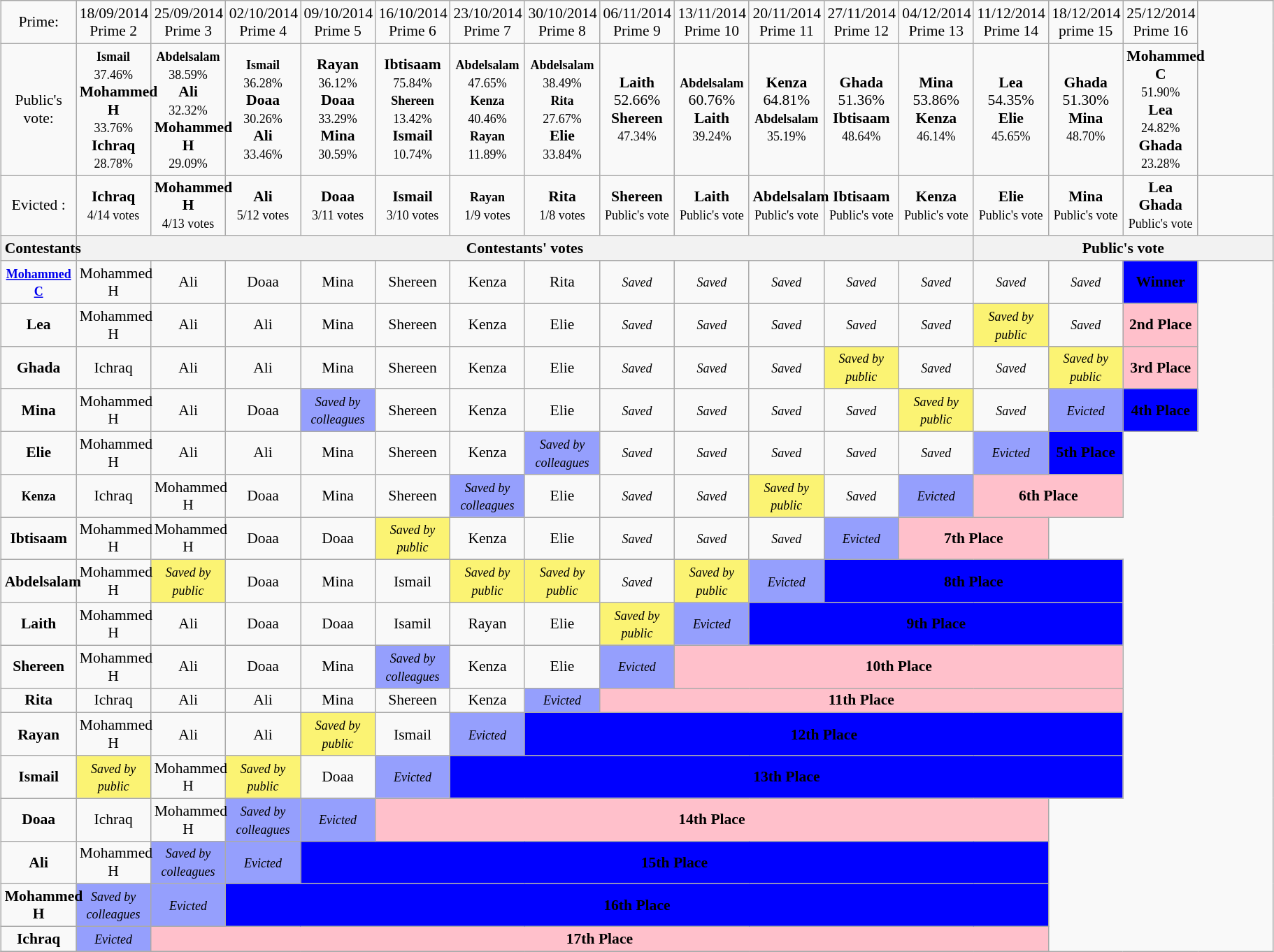<table class="wikitable" style="font-size:90%; text-align:center; width: 96%; margin-left: auto;table-layout:fixed; margin-right: auto;">
<tr>
<td>Prime:</td>
<td align="center">18/09/2014 Prime 2</td>
<td align="center">25/09/2014 Prime 3</td>
<td align="center">02/10/2014 Prime 4</td>
<td align="center">09/10/2014 Prime 5</td>
<td align="center">16/10/2014 Prime 6</td>
<td align="center">23/10/2014 Prime 7</td>
<td align="center">30/10/2014 Prime 8</td>
<td align="center">06/11/2014 Prime 9</td>
<td align="center">13/11/2014 Prime 10</td>
<td align="center">20/11/2014 Prime 11</td>
<td align="center">27/11/2014 Prime 12</td>
<td align="center">04/12/2014 Prime 13</td>
<td align="center">11/12/2014 Prime 14</td>
<td align="center">18/12/2014 prime 15</td>
<td align="center">25/12/2014 Prime 16</td>
</tr>
<tr>
<td>Public's vote:</td>
<td><small><strong>Ismail</strong></small> <br> <small>37.46%</small> <br> <strong>Mohammed H</strong> <br> <small>33.76%</small> <br> <strong>Ichraq</strong> <br> <small>28.78%</small></td>
<td><small><strong>Abdelsalam</strong></small> <br> <small>38.59%</small> <br> <strong>Ali</strong> <br> <small>32.32%</small> <br> <strong>Mohammed H</strong> <br> <small>29.09%</small></td>
<td><small><strong>Ismail</strong></small> <br> <small>36.28%</small> <br> <strong>Doaa</strong> <br> <small>30.26%</small> <br> <strong>Ali</strong> <br> <small>33.46%</small></td>
<td><strong>Rayan</strong> <br> <small>36.12%</small> <br> <strong>Doaa</strong> <br> <small>33.29%</small> <br> <strong>Mina</strong> <br> <small>30.59%</small></td>
<td><strong>Ibtisaam</strong><br><small>75.84%</small><br> <small><strong>Shereen</strong></small> <br> <small>13.42%</small> <br> <strong>Ismail</strong> <br> <small>10.74%</small></td>
<td><small><strong>Abdelsalam</strong></small><br><small>47.65%</small><br> <small> <strong>Kenza</strong></small> <br> <small>40.46%</small> <br> <small><strong>Rayan</strong></small> <br> <small>11.89%</small></td>
<td><small><strong>Abdelsalam</strong></small><br><small>38.49%</small><br> <small><strong>Rita</strong></small> <br> <small>27.67%</small> <br> <strong>Elie</strong> <br> <small>33.84%</small></td>
<td><strong>Laith</strong> <br>52.66%<br><strong>Shereen</strong><br><small>47.34%</small></td>
<td><small><strong>Abdelsalam</strong></small> <br>60.76%<br><strong>Laith</strong><br><small>39.24%</small></td>
<td><strong>Kenza</strong> <br>64.81%<br><small><strong>Abdelsalam</strong></small><br><small>35.19%</small></td>
<td><strong>Ghada</strong> <br>51.36%<br><strong>Ibtisaam</strong><br><small>48.64%</small></td>
<td><strong>Mina</strong> <br>53.86%<br><strong>Kenza</strong><br><small>46.14%</small></td>
<td><strong>Lea</strong> <br>54.35%<br><strong>Elie</strong><br><small>45.65%</small></td>
<td><strong>Ghada</strong> <br>51.30%<br><strong>Mina</strong><br><small>48.70%</small></td>
<td><strong>Mohammed C</strong> <br> <small>51.90%</small> <br> <strong>Lea</strong> <br> <small>24.82%</small> <br> <strong>Ghada</strong> <br> <small>23.28%</small></td>
</tr>
<tr>
<td>Evicted :</td>
<td><strong>Ichraq</strong><br><small>4/14 votes</small></td>
<td><strong>Mohammed H</strong><br><small>4/13 votes</small></td>
<td><strong>Ali</strong><br><small>5/12 votes</small></td>
<td><strong>Doaa</strong><br><small>3/11 votes</small></td>
<td><strong>Ismail</strong><br><small>3/10 votes</small></td>
<td><small><strong>Rayan</strong></small><br><small>1/9 votes</small></td>
<td><strong>Rita</strong><br><small>1/8 votes</small></td>
<td><strong>Shereen</strong><br><small>Public's vote</small></td>
<td><strong>Laith</strong><br><small>Public's vote</small></td>
<td><strong>Abdelsalam</strong><br><small>Public's vote</small></td>
<td><strong>Ibtisaam</strong><br><small>Public's vote</small></td>
<td><strong>Kenza</strong><br><small>Public's vote</small></td>
<td><strong>Elie</strong><br><small>Public's vote</small></td>
<td><strong>Mina</strong><br><small>Public's vote</small></td>
<td><strong>Lea</strong><br><strong>Ghada</strong><br><small>Public's vote</small></td>
<td></td>
</tr>
<tr>
<th>Contestants</th>
<th colspan="12" align="center">Contestants' votes</th>
<th colspan="4" align="center">Public's vote</th>
</tr>
<tr>
<td><small><strong><a href='#'>Mohammed C</a></strong></small></td>
<td>Mohammed H</td>
<td>Ali</td>
<td>Doaa</td>
<td>Mina</td>
<td>Shereen</td>
<td>Kenza</td>
<td>Rita</td>
<td><small><em>Saved</em></small></td>
<td><small><em>Saved</em></small></td>
<td><small><em>Saved</em></small></td>
<td><small><em>Saved</em></small></td>
<td><small><em>Saved</em></small></td>
<td><small><em>Saved</em></small></td>
<td><small><em>Saved</em></small></td>
<td bgcolor="blue" colspan="1"><strong>Winner</strong></td>
</tr>
<tr>
<td><strong>Lea</strong></td>
<td>Mohammed H</td>
<td>Ali</td>
<td>Ali</td>
<td>Mina</td>
<td>Shereen</td>
<td>Kenza</td>
<td>Elie</td>
<td><small><em>Saved</em></small></td>
<td><small><em>Saved</em></small></td>
<td><small><em>Saved</em></small></td>
<td><small><em>Saved</em></small></td>
<td><small><em>Saved</em></small></td>
<td style="background:#FBF373"><small><em>Saved by public</em></small></td>
<td><small><em>Saved</em></small></td>
<td bgcolor="pink" colspan="1"><strong>2nd Place</strong></td>
</tr>
<tr>
<td><strong>Ghada</strong></td>
<td>Ichraq</td>
<td>Ali</td>
<td>Ali</td>
<td>Mina</td>
<td>Shereen</td>
<td>Kenza</td>
<td>Elie</td>
<td><small><em>Saved</em></small></td>
<td><small><em>Saved</em></small></td>
<td><small><em>Saved</em></small></td>
<td style="background:#FBF373"><small><em>Saved by public</em></small></td>
<td><small><em>Saved</em></small></td>
<td><small><em>Saved</em></small></td>
<td style="background:#FBF373"><small><em>Saved by public</em></small></td>
<td bgcolor="pink" colspan="1"><strong>3rd Place</strong></td>
</tr>
<tr>
<td><strong>Mina</strong></td>
<td>Mohammed H</td>
<td>Ali</td>
<td>Doaa</td>
<td style="background:#959FFD"><small><em>Saved by colleagues</em></small></td>
<td>Shereen</td>
<td>Kenza</td>
<td>Elie</td>
<td><small><em>Saved</em></small></td>
<td><small><em>Saved</em></small></td>
<td><small><em>Saved</em></small></td>
<td><small><em>Saved</em></small></td>
<td style="background:#FBF373"><small><em>Saved by public</em></small></td>
<td><small><em>Saved</em></small></td>
<td style="background:#959FFD"><small><em>Evicted</em></small></td>
<td bgcolor="blue" colspan="1"><strong>4th Place</strong></td>
</tr>
<tr>
<td><strong>Elie</strong></td>
<td>Mohammed H</td>
<td>Ali</td>
<td>Ali</td>
<td>Mina</td>
<td>Shereen</td>
<td>Kenza</td>
<td style="background:#959FFD"><small><em>Saved by colleagues</em></small></td>
<td><small><em>Saved</em></small></td>
<td><small><em>Saved</em></small></td>
<td><small><em>Saved</em></small></td>
<td><small><em>Saved</em></small></td>
<td><small><em>Saved</em></small></td>
<td style="background:#959FFD"><small><em>Evicted</em></small></td>
<td bgcolor="blue" colspan="1"><strong>5th Place</strong></td>
</tr>
<tr>
<td><small><strong>Kenza</strong></small></td>
<td>Ichraq</td>
<td>Mohammed H</td>
<td>Doaa</td>
<td>Mina</td>
<td>Shereen</td>
<td style="background:#959FFD"><small><em>Saved by colleagues</em></small></td>
<td>Elie</td>
<td><small><em>Saved</em></small></td>
<td><small><em>Saved</em></small></td>
<td style="background:#FBF373"><small><em>Saved by public</em></small></td>
<td><small><em>Saved</em></small></td>
<td style="background:#959FFD"><small><em>Evicted</em></small></td>
<td bgcolor="pink" colspan="2"><strong>6th Place</strong></td>
</tr>
<tr>
<td><strong>Ibtisaam</strong></td>
<td>Mohammed H</td>
<td>Mohammed H</td>
<td>Doaa</td>
<td>Doaa</td>
<td style="background:#FBF373"><small><em>Saved by public</em></small></td>
<td>Kenza</td>
<td>Elie</td>
<td><small><em>Saved</em></small></td>
<td><small><em>Saved</em></small></td>
<td><small><em>Saved</em></small></td>
<td style="background:#959FFD"><small><em>Evicted</em></small></td>
<td bgcolor="pink" colspan="2"><strong>7th Place</strong></td>
</tr>
<tr>
<td><strong>Abdelsalam</strong></td>
<td>Mohammed H</td>
<td style="background:#FBF373"><small><em>Saved by public</em></small></td>
<td>Doaa</td>
<td>Mina</td>
<td>Ismail</td>
<td style="background:#FBF373"><small><em>Saved by public</em></small></td>
<td style="background:#FBF373"><small><em>Saved by public</em></small></td>
<td><small><em>Saved</em></small></td>
<td style="background:#FBF373"><small><em>Saved by public</em></small></td>
<td style="background:#959FFD"><small><em>Evicted</em></small></td>
<td bgcolor="blue" colspan="4"><strong>8th Place</strong></td>
</tr>
<tr>
<td><strong>Laith</strong></td>
<td>Mohammed H</td>
<td>Ali</td>
<td>Doaa</td>
<td>Doaa</td>
<td>Isamil</td>
<td>Rayan</td>
<td>Elie</td>
<td style="background:#FBF373"><small><em>Saved by public</em></small></td>
<td style="background:#959FFD"><small><em>Evicted</em></small></td>
<td bgcolor="blue" colspan="5"><strong>9th Place</strong></td>
</tr>
<tr>
<td><strong>Shereen</strong></td>
<td>Mohammed H</td>
<td>Ali</td>
<td>Doaa</td>
<td>Mina</td>
<td style="background:#959FFD"><small><em>Saved by colleagues</em></small></td>
<td>Kenza</td>
<td>Elie</td>
<td style="background:#959FFD"><small><em>Evicted</em></small></td>
<td bgcolor="pink" colspan="6"><strong>10th Place</strong></td>
</tr>
<tr>
<td><strong>Rita</strong></td>
<td>Ichraq</td>
<td>Ali</td>
<td>Ali</td>
<td>Mina</td>
<td>Shereen</td>
<td>Kenza</td>
<td style="background:#959FFD"><small><em>Evicted</em></small></td>
<td bgcolor="pink" colspan="7"><strong>11th Place</strong></td>
</tr>
<tr>
<td><strong>Rayan</strong></td>
<td>Mohammed H</td>
<td>Ali</td>
<td>Ali</td>
<td style="background:#FBF373"><small><em>Saved by public</em></small></td>
<td>Ismail</td>
<td style="background:#959FFD"><small><em>Evicted</em></small></td>
<td bgcolor="blue" colspan="8"><strong>12th Place</strong></td>
</tr>
<tr>
<td><strong>Ismail</strong></td>
<td style="background:#FBF373"><small><em>Saved by public</em></small></td>
<td>Mohammed H</td>
<td style="background:#FBF373"><small><em>Saved by public</em></small></td>
<td>Doaa</td>
<td style="background:#959FFD"><small><em>Evicted</em></small></td>
<td bgcolor="blue" colspan="9"><strong>13th Place</strong></td>
</tr>
<tr>
<td><strong>Doaa</strong></td>
<td>Ichraq</td>
<td>Mohammed H</td>
<td style="background:#959FFD"><small><em>Saved by colleagues</em></small></td>
<td style="background:#959FFD"><small><em>Evicted</em></small></td>
<td bgcolor="pink" colspan="9"><strong>14th Place</strong></td>
</tr>
<tr>
<td><strong>Ali</strong></td>
<td>Mohammed H</td>
<td style="background:#959FFD"><small><em>Saved by colleagues</em></small></td>
<td style="background:#959FFD"><small><em>Evicted</em></small></td>
<td bgcolor="blue" colspan="10"><strong>15th Place</strong></td>
</tr>
<tr>
<td><strong>Mohammed H</strong></td>
<td style="background:#959FFD"><small><em>Saved by colleagues</em></small></td>
<td style="background:#959FFD"><small><em>Evicted</em></small></td>
<td bgcolor="blue" colspan="11"><strong>16th Place</strong></td>
</tr>
<tr>
<td><strong>Ichraq</strong></td>
<td style="background:#959FFD"><small><em>Evicted</em></small></td>
<td bgcolor="pink" colspan="12"><strong>17th Place</strong></td>
</tr>
<tr>
</tr>
</table>
